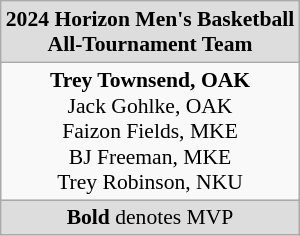<table class="wikitable" style="text-align:center; white-space:nowrap; font-size:90%;">
<tr>
<td style="background:#ddd;"><strong>2024 Horizon Men's Basketball<br>All-Tournament Team</strong></td>
</tr>
<tr>
<td><strong>Trey Townsend, OAK</strong><br>Jack Gohlke, OAK<br>Faizon Fields, MKE<br>BJ Freeman, MKE<br>Trey Robinson, NKU</td>
</tr>
<tr>
<td style="background:#ddd;"><strong>Bold</strong> denotes MVP</td>
</tr>
</table>
